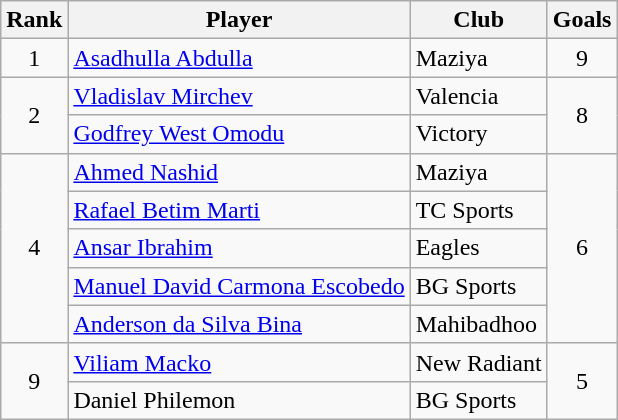<table class="wikitable" style="text-align:center">
<tr>
<th>Rank</th>
<th>Player</th>
<th>Club</th>
<th>Goals</th>
</tr>
<tr>
<td>1</td>
<td align="left"> <a href='#'>Asadhulla Abdulla</a></td>
<td align="left">Maziya</td>
<td>9</td>
</tr>
<tr>
<td rowspan="2">2</td>
<td align="left"> <a href='#'>Vladislav Mirchev</a></td>
<td align="left">Valencia</td>
<td rowspan="2">8</td>
</tr>
<tr>
<td align="left"> <a href='#'>Godfrey West Omodu</a></td>
<td align="left">Victory</td>
</tr>
<tr>
<td rowspan="5">4</td>
<td align="left"> <a href='#'>Ahmed Nashid</a></td>
<td align="left">Maziya</td>
<td rowspan="5">6</td>
</tr>
<tr>
<td align="left"> <a href='#'>Rafael Betim Marti</a></td>
<td align="left">TC Sports</td>
</tr>
<tr>
<td align="left"> <a href='#'>Ansar Ibrahim</a></td>
<td align="left">Eagles</td>
</tr>
<tr>
<td align="left"> <a href='#'>Manuel David Carmona Escobedo</a></td>
<td align="left">BG Sports</td>
</tr>
<tr>
<td align="left"> <a href='#'>Anderson da Silva Bina</a></td>
<td align="left">Mahibadhoo</td>
</tr>
<tr>
<td rowspan="2">9</td>
<td align="left"> <a href='#'>Viliam Macko</a></td>
<td align="left">New Radiant</td>
<td rowspan="2">5</td>
</tr>
<tr>
<td align="left"> Daniel Philemon</td>
<td align="left">BG Sports</td>
</tr>
</table>
